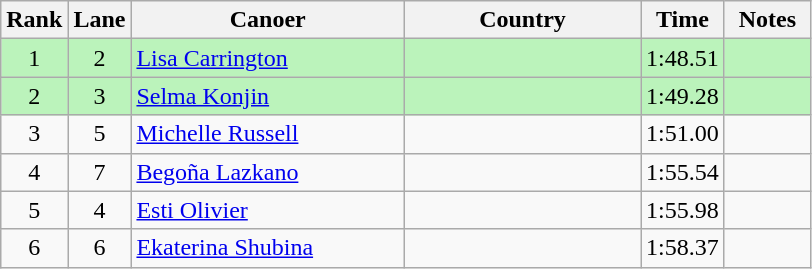<table class="wikitable" style="text-align:center;">
<tr>
<th width=30>Rank</th>
<th width=30>Lane</th>
<th width=175>Canoer</th>
<th width=150>Country</th>
<th width=30>Time</th>
<th width=50>Notes</th>
</tr>
<tr bgcolor="#bbf3bb">
<td>1</td>
<td>2</td>
<td align=left><a href='#'>Lisa Carrington</a></td>
<td align=left></td>
<td>1:48.51</td>
<td></td>
</tr>
<tr bgcolor="#bbf3bb">
<td>2</td>
<td>3</td>
<td align=left><a href='#'>Selma Konjin</a></td>
<td align=left></td>
<td>1:49.28</td>
<td></td>
</tr>
<tr>
<td>3</td>
<td>5</td>
<td align=left><a href='#'>Michelle Russell</a></td>
<td align=left></td>
<td>1:51.00</td>
<td></td>
</tr>
<tr>
<td>4</td>
<td>7</td>
<td align=left><a href='#'>Begoña Lazkano</a></td>
<td align=left></td>
<td>1:55.54</td>
<td></td>
</tr>
<tr>
<td>5</td>
<td>4</td>
<td align=left><a href='#'>Esti Olivier</a></td>
<td align=left></td>
<td>1:55.98</td>
<td></td>
</tr>
<tr>
<td>6</td>
<td>6</td>
<td align=left><a href='#'>Ekaterina Shubina</a></td>
<td align=left></td>
<td>1:58.37</td>
<td></td>
</tr>
</table>
